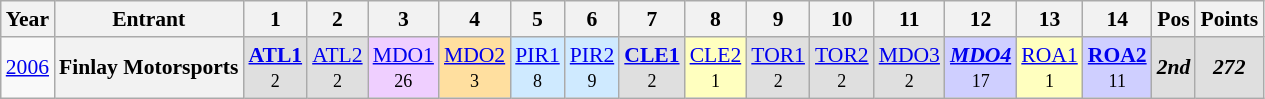<table class="wikitable" style="text-align:center; font-size:90%">
<tr>
<th>Year</th>
<th>Entrant</th>
<th>1</th>
<th>2</th>
<th>3</th>
<th>4</th>
<th>5</th>
<th>6</th>
<th>7</th>
<th>8</th>
<th>9</th>
<th>10</th>
<th>11</th>
<th>12</th>
<th>13</th>
<th>14</th>
<th>Pos</th>
<th>Points</th>
</tr>
<tr>
<td><a href='#'>2006</a></td>
<th>Finlay Motorsports</th>
<td style="background-color:#DFDFDF"><strong><a href='#'>ATL1</a></strong><br><small>2</small></td>
<td style="background-color:#DFDFDF"><a href='#'>ATL2</a><br><small>2</small></td>
<td style="background-color:#EFCFFF"><a href='#'>MDO1</a><br><small>26</small></td>
<td style="background-color:#FFDF9F"><a href='#'>MDO2</a><br><small>3</small></td>
<td style="background-color:#CFEAFF"><a href='#'>PIR1</a><br><small>8</small></td>
<td style="background-color:#CFEAFF"><a href='#'>PIR2</a><br><small>9</small></td>
<td style="background-color:#DFDFDF"><strong><a href='#'>CLE1</a></strong><br><small>2</small></td>
<td style="background-color:#FFFFBF"><a href='#'>CLE2</a><br><small>1</small></td>
<td style="background-color:#DFDFDF"><a href='#'>TOR1</a><br><small>2</small></td>
<td style="background-color:#DFDFDF"><a href='#'>TOR2</a><br><small>2</small></td>
<td style="background-color:#DFDFDF"><a href='#'>MDO3</a><br><small>2</small></td>
<td style="background-color:#CFCFFF"><strong><em><a href='#'>MDO4</a></em></strong><br><small>17</small></td>
<td style="background-color:#FFFFBF"><a href='#'>ROA1</a><br><small>1</small></td>
<td style="background-color:#CFCFFF"><strong><a href='#'>ROA2</a></strong><br><small>11</small></td>
<td style="background-color:#DFDFDF"><strong><em>2nd</em></strong></td>
<td style="background-color:#DFDFDF"><strong><em>272</em></strong></td>
</tr>
</table>
